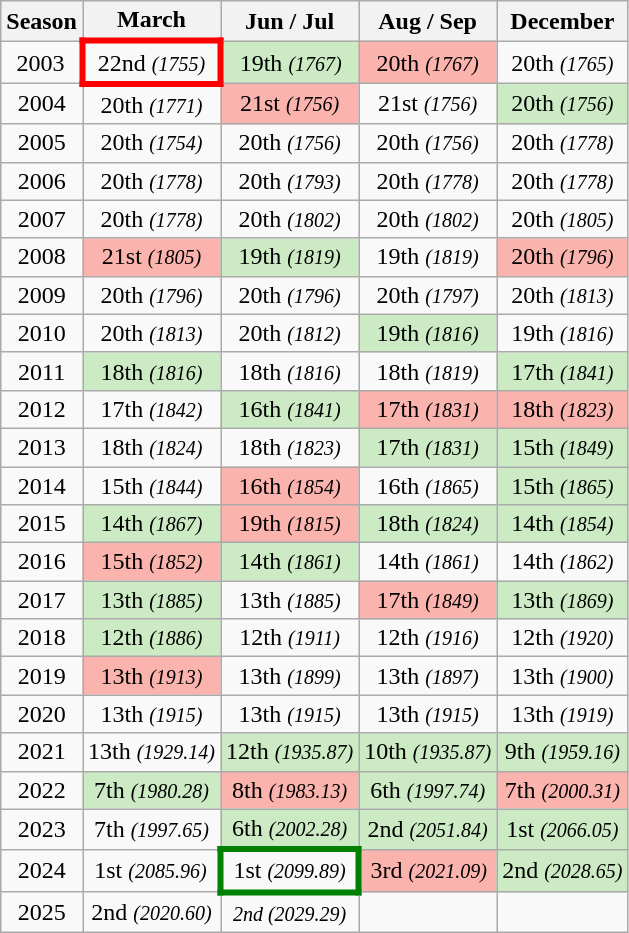<table class="wikitable" style="text-align:center">
<tr>
<th>Season</th>
<th>March</th>
<th>Jun / Jul</th>
<th>Aug / Sep</th>
<th>December</th>
</tr>
<tr>
<td>2003</td>
<td style="border: 4px solid red">22nd <small><em>(1755)</em></small></td>
<td style="background:#ccebc5">19th <small><em>(1767)</em></small></td>
<td style="background:#fbb3ad">20th <small><em>(1767)</em></small></td>
<td>20th <small><em>(1765)</em></small></td>
</tr>
<tr>
<td>2004</td>
<td>20th <small><em>(1771)</em></small></td>
<td style="background:#fbb3ad">21st <small><em>(1756)</em></small></td>
<td>21st <small><em>(1756)</em></small></td>
<td style="background:#ccebc5">20th <small><em>(1756)</em></small></td>
</tr>
<tr>
<td>2005</td>
<td>20th <small><em>(1754)</em></small></td>
<td>20th <small><em>(1756)</em></small></td>
<td>20th <small><em>(1756)</em></small></td>
<td>20th <small><em>(1778)</em></small></td>
</tr>
<tr>
<td>2006</td>
<td>20th <small><em>(1778)</em></small></td>
<td>20th <small><em>(1793)</em></small></td>
<td>20th <small><em>(1778)</em></small></td>
<td>20th <small><em>(1778)</em></small></td>
</tr>
<tr>
<td>2007</td>
<td>20th <small><em>(1778)</em></small></td>
<td>20th <small><em>(1802)</em></small></td>
<td>20th <small><em>(1802)</em></small></td>
<td>20th <small><em>(1805)</em></small></td>
</tr>
<tr>
<td>2008</td>
<td style="background:#fbb3ad">21st <small><em>(1805)</em></small></td>
<td style="background:#ccebc5">19th <small><em>(1819)</em></small></td>
<td>19th <small><em>(1819)</em></small></td>
<td style="background:#fbb3ad">20th <small><em>(1796)</em></small></td>
</tr>
<tr>
<td>2009</td>
<td>20th <small><em>(1796)</em></small></td>
<td>20th <small><em>(1796)</em></small></td>
<td>20th <small><em>(1797)</em></small></td>
<td>20th <small><em>(1813)</em></small></td>
</tr>
<tr>
<td>2010</td>
<td>20th <small><em>(1813)</em></small></td>
<td>20th <small><em>(1812)</em></small></td>
<td style="background:#ccebc5">19th <small><em>(1816)</em></small></td>
<td>19th <small><em>(1816)</em></small></td>
</tr>
<tr>
<td>2011</td>
<td style="background:#ccebc5">18th <small><em>(1816)</em></small></td>
<td>18th <small><em>(1816)</em></small></td>
<td>18th <small><em>(1819)</em></small></td>
<td style="background:#ccebc5">17th <small><em>(1841)</em></small></td>
</tr>
<tr>
<td>2012</td>
<td>17th <small><em>(1842)</em></small></td>
<td style="background:#ccebc5">16th <small><em>(1841)</em></small></td>
<td style="background:#fbb3ad">17th <small><em>(1831)</em></small></td>
<td style="background:#fbb3ad">18th <small><em>(1823)</em></small></td>
</tr>
<tr>
<td>2013</td>
<td>18th <small><em>(1824)</em></small></td>
<td>18th <small><em>(1823)</em></small></td>
<td style="background:#ccebc5">17th <small><em>(1831)</em></small></td>
<td style="background:#ccebc5">15th <small><em>(1849)</em></small></td>
</tr>
<tr>
<td>2014</td>
<td>15th <small><em>(1844)</em></small></td>
<td style="background:#fbb3ad">16th <small><em>(1854)</em></small></td>
<td>16th <small><em>(1865)</em></small></td>
<td style="background:#ccebc5">15th <small><em>(1865)</em></small></td>
</tr>
<tr>
<td>2015</td>
<td style="background:#ccebc5">14th <small><em>(1867)</em></small></td>
<td style="background:#fbb3ad">19th <small><em>(1815)</em></small></td>
<td style="background:#ccebc5">18th <small><em>(1824)</em></small></td>
<td style="background:#ccebc5">14th <small><em>(1854)</em></small></td>
</tr>
<tr>
<td>2016</td>
<td style="background:#fbb3ad">15th <small><em>(1852)</em></small></td>
<td style="background:#ccebc5">14th <small><em>(1861)</em></small></td>
<td>14th <small><em>(1861)</em></small></td>
<td>14th <small><em>(1862)</em></small></td>
</tr>
<tr>
<td>2017</td>
<td style="background:#ccebc5">13th <small><em>(1885)</em></small></td>
<td>13th <small><em>(1885)</em></small></td>
<td style="background:#fbb3ad">17th <small><em>(1849)</em></small></td>
<td style="background:#ccebc5">13th <small><em>(1869)</em></small></td>
</tr>
<tr>
<td>2018</td>
<td style="background:#ccebc5">12th <small><em>(1886)</em></small></td>
<td>12th <small><em>(1911)</em></small></td>
<td>12th <small><em>(1916)</em></small></td>
<td>12th <small><em>(1920)</em></small></td>
</tr>
<tr>
<td>2019</td>
<td style="background:#fbb3ad">13th <small><em>(1913)</em></small></td>
<td>13th <small><em>(1899)</em></small></td>
<td>13th <small><em>(1897)</em></small></td>
<td>13th <small><em>(1900)</em></small></td>
</tr>
<tr>
<td>2020</td>
<td>13th <small><em>(1915)</em></small></td>
<td>13th <small><em>(1915)</em></small></td>
<td>13th <small><em>(1915)</em></small></td>
<td>13th <small><em>(1919)</em></small></td>
</tr>
<tr>
<td>2021</td>
<td>13th <small><em>(1929.14)</em></small></td>
<td style="background:#ccebc5">12th <small><em>(1935.87)</em></small></td>
<td style="background:#ccebc5">10th <small><em>(1935.87)</em></small></td>
<td style="background:#ccebc5">9th <small><em>(1959.16)</em></small></td>
</tr>
<tr>
<td>2022</td>
<td style="background:#ccebc5">7th <small><em>(1980.28)</em></small></td>
<td style="background:#fbb3ad">8th <small><em>(1983.13)</em></small></td>
<td style="background:#ccebc5">6th <small><em>(1997.74)</em></small></td>
<td style="background:#fbb3ad">7th <small><em>(2000.31)</em></small></td>
</tr>
<tr>
<td>2023</td>
<td>7th <small><em>(1997.65)</em></small></td>
<td style="background:#ccebc5">6th <small><em>(2002.28)</em></small></td>
<td style="background:#ccebc5">2nd <em><small>(2051.84)</small></em></td>
<td style="background:#ccebc5">1st <em><small>(2066.05)</small></em></td>
</tr>
<tr>
<td>2024</td>
<td>1st <small><em>(2085.96)</em></small></td>
<td style="border: 4px solid green;">1st <small><em>(2099.89)</em></small></td>
<td style="background:#fbb3ad">3rd <small><em>(2021.09)</em></small></td>
<td style="background:#ccebc5">2nd <small><em>(2028.65)</em></small></td>
</tr>
<tr>
<td>2025</td>
<td>2nd <small><em>(2020.60)</em></small></td>
<td><small><em>2nd (2029.29)</em></small></td>
<td></td>
<td></td>
</tr>
</table>
